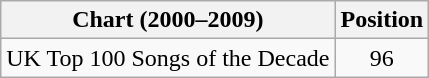<table class="wikitable">
<tr>
<th>Chart (2000–2009)</th>
<th>Position</th>
</tr>
<tr>
<td>UK Top 100 Songs of the Decade</td>
<td align="center">96</td>
</tr>
</table>
